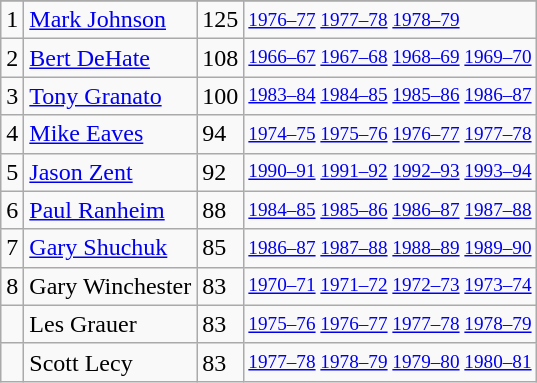<table class="wikitable">
<tr>
</tr>
<tr>
<td>1</td>
<td><a href='#'>Mark Johnson</a></td>
<td>125</td>
<td style="font-size:80%;"><a href='#'>1976–77</a>  <a href='#'>1977–78</a> <a href='#'>1978–79</a></td>
</tr>
<tr>
<td>2</td>
<td><a href='#'>Bert DeHate</a></td>
<td>108</td>
<td style="font-size:80%;"><a href='#'>1966–67</a> <a href='#'>1967–68</a> <a href='#'>1968–69</a> <a href='#'>1969–70</a></td>
</tr>
<tr>
<td>3</td>
<td><a href='#'>Tony Granato</a></td>
<td>100</td>
<td style="font-size:80%;"><a href='#'>1983–84</a> <a href='#'>1984–85</a> <a href='#'>1985–86</a> <a href='#'>1986–87</a></td>
</tr>
<tr>
<td>4</td>
<td><a href='#'>Mike Eaves</a></td>
<td>94</td>
<td style="font-size:80%;"><a href='#'>1974–75</a> <a href='#'>1975–76</a> <a href='#'>1976–77</a> <a href='#'>1977–78</a></td>
</tr>
<tr>
<td>5</td>
<td><a href='#'>Jason Zent</a></td>
<td>92</td>
<td style="font-size:80%;"><a href='#'>1990–91</a> <a href='#'>1991–92</a> <a href='#'>1992–93</a> <a href='#'>1993–94</a></td>
</tr>
<tr>
<td>6</td>
<td><a href='#'>Paul Ranheim</a></td>
<td>88</td>
<td style="font-size:80%;"><a href='#'>1984–85</a> <a href='#'>1985–86</a> <a href='#'>1986–87</a> <a href='#'>1987–88</a></td>
</tr>
<tr>
<td>7</td>
<td><a href='#'>Gary Shuchuk</a></td>
<td>85</td>
<td style="font-size:80%;"><a href='#'>1986–87</a> <a href='#'>1987–88</a> <a href='#'>1988–89</a> <a href='#'>1989–90</a></td>
</tr>
<tr>
<td>8</td>
<td>Gary Winchester</td>
<td>83</td>
<td style="font-size:80%;"><a href='#'>1970–71</a> <a href='#'>1971–72</a> <a href='#'>1972–73</a> <a href='#'>1973–74</a></td>
</tr>
<tr>
<td></td>
<td>Les Grauer</td>
<td>83</td>
<td style="font-size:80%;"><a href='#'>1975–76</a> <a href='#'>1976–77</a> <a href='#'>1977–78</a> <a href='#'>1978–79</a></td>
</tr>
<tr>
<td></td>
<td>Scott Lecy</td>
<td>83</td>
<td style="font-size:80%;"><a href='#'>1977–78</a> <a href='#'>1978–79</a> <a href='#'>1979–80</a> <a href='#'>1980–81</a></td>
</tr>
</table>
